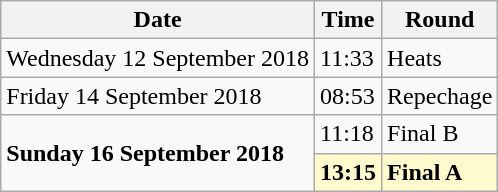<table class="wikitable">
<tr>
<th>Date</th>
<th>Time</th>
<th>Round</th>
</tr>
<tr>
<td>Wednesday 12 September 2018</td>
<td>11:33</td>
<td>Heats</td>
</tr>
<tr>
<td>Friday 14 September 2018</td>
<td>08:53</td>
<td>Repechage</td>
</tr>
<tr>
<td rowspan=2><strong>Sunday 16 September 2018</strong></td>
<td>11:18</td>
<td>Final B</td>
</tr>
<tr>
<td style=background:lemonchiffon><strong>13:15</strong></td>
<td style=background:lemonchiffon><strong>Final A</strong></td>
</tr>
</table>
